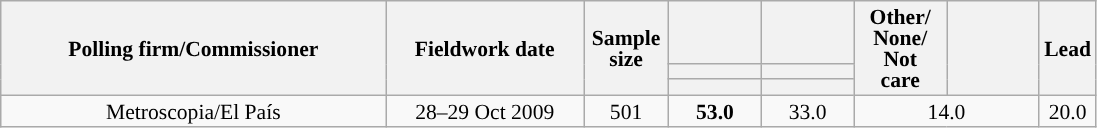<table class="wikitable collapsible collapsed" style="text-align:center; font-size:90%; line-height:14px;">
<tr style="height:42px;">
<th style="width:250px;" rowspan="3">Polling firm/Commissioner</th>
<th style="width:125px;" rowspan="3">Fieldwork date</th>
<th style="width:50px;" rowspan="3">Sample size</th>
<th style="width:55px;"></th>
<th style="width:55px;"></th>
<th style="width:55px;" rowspan="3">Other/<br>None/<br>Not<br>care</th>
<th style="width:55px;" rowspan="3"></th>
<th style="width:30px;" rowspan="3">Lead</th>
</tr>
<tr>
<th style="color:inherit;background:"></th>
<th style="color:inherit;background:"></th>
</tr>
<tr>
<th></th>
<th></th>
</tr>
<tr>
<td>Metroscopia/El País</td>
<td>28–29 Oct 2009</td>
<td>501</td>
<td><strong>53.0</strong></td>
<td>33.0</td>
<td colspan="2">14.0</td>
<td style="background:">20.0</td>
</tr>
</table>
